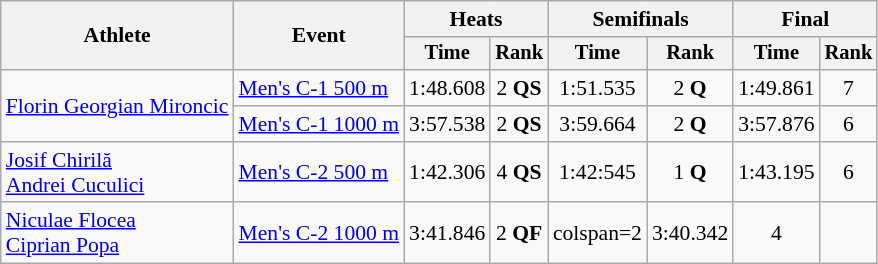<table class=wikitable style="font-size:90%">
<tr>
<th rowspan="2">Athlete</th>
<th rowspan="2">Event</th>
<th colspan="2">Heats</th>
<th colspan="2">Semifinals</th>
<th colspan="2">Final</th>
</tr>
<tr style="font-size:95%">
<th>Time</th>
<th>Rank</th>
<th>Time</th>
<th>Rank</th>
<th>Time</th>
<th>Rank</th>
</tr>
<tr align=center>
<td align=left rowspan=2><a href='#'>Florin Georgian Mironcic</a></td>
<td align=left><a href='#'>Men's C-1 500 m</a></td>
<td>1:48.608</td>
<td>2 <strong>QS</strong></td>
<td>1:51.535</td>
<td>2 <strong>Q</strong></td>
<td>1:49.861</td>
<td>7</td>
</tr>
<tr align=center>
<td align=left><a href='#'>Men's C-1 1000 m</a></td>
<td>3:57.538</td>
<td>2 <strong>QS</strong></td>
<td>3:59.664</td>
<td>2 <strong>Q</strong></td>
<td>3:57.876</td>
<td>6</td>
</tr>
<tr align=center>
<td align=left><a href='#'>Josif Chirilă</a><br><a href='#'>Andrei Cuculici</a></td>
<td align=left><a href='#'>Men's C-2 500 m</a></td>
<td>1:42.306</td>
<td>4 <strong>QS</strong></td>
<td>1:42:545</td>
<td>1 <strong>Q</strong></td>
<td>1:43.195</td>
<td>6</td>
</tr>
<tr align=center>
<td align=left><a href='#'>Niculae Flocea</a><br><a href='#'>Ciprian Popa</a></td>
<td align=left><a href='#'>Men's C-2 1000 m</a></td>
<td>3:41.846</td>
<td>2 <strong>QF</strong></td>
<td>colspan=2 </td>
<td>3:40.342</td>
<td>4</td>
</tr>
</table>
